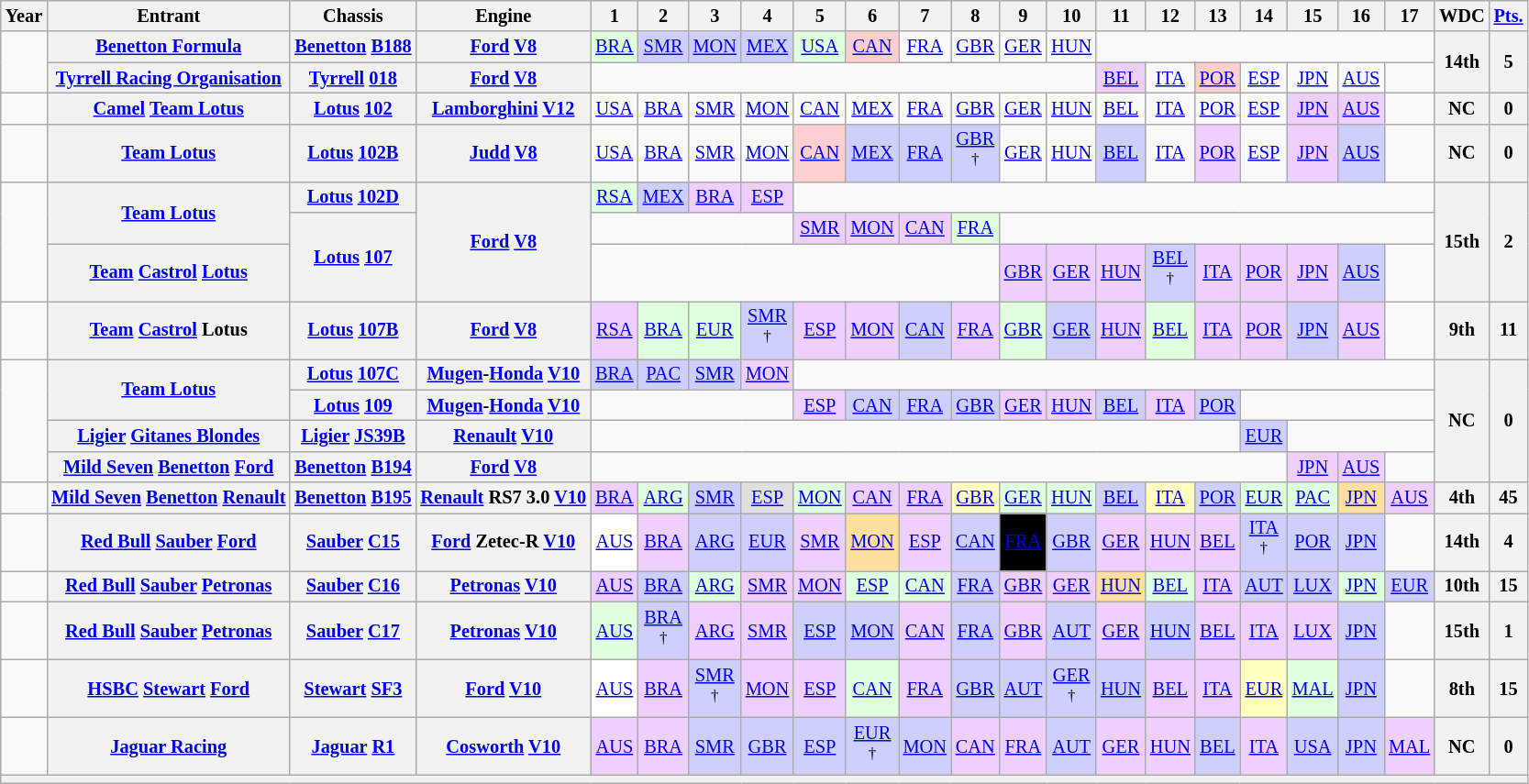<table class="wikitable" style="text-align:center; font-size:85%">
<tr>
<th>Year</th>
<th>Entrant</th>
<th>Chassis</th>
<th>Engine</th>
<th>1</th>
<th>2</th>
<th>3</th>
<th>4</th>
<th>5</th>
<th>6</th>
<th>7</th>
<th>8</th>
<th>9</th>
<th>10</th>
<th>11</th>
<th>12</th>
<th>13</th>
<th>14</th>
<th>15</th>
<th>16</th>
<th>17</th>
<th>WDC</th>
<th><a href='#'>Pts.</a></th>
</tr>
<tr>
<td rowspan="2"></td>
<th nowrap><a href='#'>Benetton Formula</a></th>
<th nowrap><a href='#'>Benetton</a> <a href='#'>B188</a></th>
<th nowrap><a href='#'>Ford</a> <a href='#'>V8</a></th>
<td style="background:#dfffdf;"><a href='#'>BRA</a><br></td>
<td style="background:#cfcfff;"><a href='#'>SMR</a><br></td>
<td style="background:#cfcfff;"><a href='#'>MON</a><br></td>
<td style="background:#cfcfff;"><a href='#'>MEX</a><br></td>
<td style="background:#dfffdf;"><a href='#'>USA</a><br></td>
<td style="background:#ffcfcf;"><a href='#'>CAN</a><br></td>
<td><a href='#'>FRA</a></td>
<td><a href='#'>GBR</a></td>
<td><a href='#'>GER</a></td>
<td><a href='#'>HUN</a></td>
<td colspan=7></td>
<th rowspan="2">14th</th>
<th rowspan="2">5</th>
</tr>
<tr>
<th nowrap><a href='#'>Tyrrell Racing Organisation</a></th>
<th nowrap><a href='#'>Tyrrell</a> <a href='#'>018</a></th>
<th nowrap><a href='#'>Ford</a> <a href='#'>V8</a></th>
<td colspan=10></td>
<td style="background:#efcfff;"><a href='#'>BEL</a><br></td>
<td><a href='#'>ITA</a></td>
<td style="background:#ffcfcf;"><a href='#'>POR</a><br></td>
<td><a href='#'>ESP</a></td>
<td><a href='#'>JPN</a></td>
<td><a href='#'>AUS</a></td>
<td></td>
</tr>
<tr>
<td></td>
<th nowrap><a href='#'>Camel</a> <a href='#'>Team Lotus</a></th>
<th nowrap><a href='#'>Lotus</a> <a href='#'>102</a></th>
<th nowrap><a href='#'>Lamborghini</a> <a href='#'>V12</a></th>
<td><a href='#'>USA</a></td>
<td><a href='#'>BRA</a></td>
<td><a href='#'>SMR</a></td>
<td><a href='#'>MON</a></td>
<td><a href='#'>CAN</a></td>
<td><a href='#'>MEX</a></td>
<td><a href='#'>FRA</a></td>
<td><a href='#'>GBR</a></td>
<td><a href='#'>GER</a></td>
<td><a href='#'>HUN</a></td>
<td><a href='#'>BEL</a></td>
<td><a href='#'>ITA</a></td>
<td><a href='#'>POR</a></td>
<td><a href='#'>ESP</a></td>
<td style="background:#efcfff;"><a href='#'>JPN</a><br></td>
<td style="background:#efcfff;"><a href='#'>AUS</a><br></td>
<td></td>
<th>NC</th>
<th>0</th>
</tr>
<tr>
<td></td>
<th nowrap><a href='#'>Team Lotus</a></th>
<th nowrap><a href='#'>Lotus</a> <a href='#'>102B</a></th>
<th nowrap><a href='#'>Judd</a> <a href='#'>V8</a></th>
<td><a href='#'>USA</a></td>
<td><a href='#'>BRA</a></td>
<td><a href='#'>SMR</a></td>
<td><a href='#'>MON</a></td>
<td style="background:#ffcfcf;"><a href='#'>CAN</a><br></td>
<td style="background:#cfcfff;"><a href='#'>MEX</a><br></td>
<td style="background:#cfcfff;"><a href='#'>FRA</a><br></td>
<td style="background:#cfcfff;"><a href='#'>GBR</a><br><sup>†</sup></td>
<td><a href='#'>GER</a></td>
<td><a href='#'>HUN</a></td>
<td style="background:#cfcfff;"><a href='#'>BEL</a><br></td>
<td><a href='#'>ITA</a></td>
<td style="background:#efcfff;"><a href='#'>POR</a><br></td>
<td><a href='#'>ESP</a></td>
<td style="background:#efcfff;"><a href='#'>JPN</a><br></td>
<td style="background:#cfcfff;"><a href='#'>AUS</a><br></td>
<td></td>
<th>NC</th>
<th>0</th>
</tr>
<tr>
<td rowspan="3"></td>
<th rowspan="2" nowrap><a href='#'>Team Lotus</a></th>
<th nowrap><a href='#'>Lotus</a> <a href='#'>102D</a></th>
<th rowspan="3" nowrap=""><a href='#'>Ford</a> <a href='#'>V8</a></th>
<td style="background:#dfffdf;"><a href='#'>RSA</a><br></td>
<td style="background:#cfcfff;"><a href='#'>MEX</a><br></td>
<td style="background:#efcfff;"><a href='#'>BRA</a><br></td>
<td style="background:#efcfff;"><a href='#'>ESP</a><br></td>
<td colspan=13></td>
<th rowspan="3">15th</th>
<th rowspan="3">2</th>
</tr>
<tr>
<th rowspan="2" nowrap=""><a href='#'>Lotus</a> <a href='#'>107</a></th>
<td colspan=4></td>
<td style="background:#efcfff;"><a href='#'>SMR</a><br></td>
<td style="background:#efcfff;"><a href='#'>MON</a><br></td>
<td style="background:#efcfff;"><a href='#'>CAN</a><br></td>
<td style="background:#dfffdf;"><a href='#'>FRA</a><br></td>
<td colspan="9"></td>
</tr>
<tr>
<th><a href='#'>Team</a> <a href='#'>Castrol</a> <a href='#'>Lotus</a></th>
<td colspan="8"></td>
<td style="background:#efcfff;"><a href='#'>GBR</a><br></td>
<td style="background:#efcfff;"><a href='#'>GER</a><br></td>
<td style="background:#efcfff;"><a href='#'>HUN</a><br></td>
<td style="background:#cfcfff;"><a href='#'>BEL</a><br><sup>†</sup></td>
<td style="background:#efcfff;"><a href='#'>ITA</a><br></td>
<td style="background:#efcfff;"><a href='#'>POR</a><br></td>
<td style="background:#efcfff;"><a href='#'>JPN</a><br></td>
<td style="background:#cfcfff;"><a href='#'>AUS</a><br></td>
<td></td>
</tr>
<tr>
<td></td>
<th nowrap=""><a href='#'>Team</a> <a href='#'>Castrol</a> Lotus</th>
<th nowrap=""><a href='#'>Lotus</a> <a href='#'>107B</a></th>
<th nowrap=""><a href='#'>Ford</a> <a href='#'>V8</a></th>
<td style="background:#efcfff;"><a href='#'>RSA</a><br></td>
<td style="background:#dfffdf;"><a href='#'>BRA</a><br></td>
<td style="background:#dfffdf;"><a href='#'>EUR</a><br></td>
<td style="background:#cfcfff;"><a href='#'>SMR</a><br><sup>†</sup></td>
<td style="background:#efcfff;"><a href='#'>ESP</a><br></td>
<td style="background:#efcfff;"><a href='#'>MON</a><br></td>
<td style="background:#cfcfff;"><a href='#'>CAN</a><br></td>
<td style="background:#efcfff;"><a href='#'>FRA</a><br></td>
<td style="background:#dfffdf;"><a href='#'>GBR</a><br></td>
<td style="background:#cfcfff;"><a href='#'>GER</a><br></td>
<td style="background:#efcfff;"><a href='#'>HUN</a><br></td>
<td style="background:#dfffdf;"><a href='#'>BEL</a><br></td>
<td style="background:#efcfff;"><a href='#'>ITA</a><br></td>
<td style="background:#efcfff;"><a href='#'>POR</a><br></td>
<td style="background:#cfcfff;"><a href='#'>JPN</a><br></td>
<td style="background:#efcfff;"><a href='#'>AUS</a><br></td>
<td></td>
<th>9th</th>
<th>11</th>
</tr>
<tr>
<td rowspan="4"></td>
<th rowspan="2" nowrap><a href='#'>Team Lotus</a></th>
<th nowrap><a href='#'>Lotus</a> <a href='#'>107C</a></th>
<th nowrap><a href='#'>Mugen</a>-<a href='#'>Honda</a> <a href='#'>V10</a></th>
<td style="background:#cfcfff;"><a href='#'>BRA</a><br></td>
<td style="background:#cfcfff;"><a href='#'>PAC</a><br></td>
<td style="background:#cfcfff;"><a href='#'>SMR</a><br></td>
<td style="background:#efcfff;"><a href='#'>MON</a><br></td>
<td colspan=13></td>
<th rowspan="4">NC</th>
<th rowspan="4">0</th>
</tr>
<tr>
<th nowrap><a href='#'>Lotus</a> <a href='#'>109</a></th>
<th nowrap><a href='#'>Mugen</a>-<a href='#'>Honda</a> <a href='#'>V10</a></th>
<td colspan=4></td>
<td style="background:#efcfff;"><a href='#'>ESP</a><br></td>
<td style="background:#cfcfff;"><a href='#'>CAN</a><br></td>
<td style="background:#cfcfff;"><a href='#'>FRA</a><br></td>
<td style="background:#cfcfff;"><a href='#'>GBR</a><br></td>
<td style="background:#efcfff;"><a href='#'>GER</a><br></td>
<td style="background:#efcfff;"><a href='#'>HUN</a><br></td>
<td style="background:#cfcfff;"><a href='#'>BEL</a><br></td>
<td style="background:#efcfff;"><a href='#'>ITA</a><br></td>
<td style="background:#cfcfff;"><a href='#'>POR</a><br></td>
<td colspan=4></td>
</tr>
<tr>
<th nowrap><a href='#'>Ligier</a> <a href='#'>Gitanes Blondes</a></th>
<th nowrap><a href='#'>Ligier</a> <a href='#'>JS39B</a></th>
<th nowrap><a href='#'>Renault</a> <a href='#'>V10</a></th>
<td colspan=13></td>
<td style="background:#cfcfff;"><a href='#'>EUR</a><br></td>
<td colspan=3></td>
</tr>
<tr>
<th nowrap><a href='#'>Mild Seven</a> <a href='#'>Benetton</a> <a href='#'>Ford</a></th>
<th nowrap><a href='#'>Benetton</a> <a href='#'>B194</a></th>
<th nowrap><a href='#'>Ford</a> <a href='#'>V8</a></th>
<td colspan=14></td>
<td style="background:#efcfff;"><a href='#'>JPN</a><br></td>
<td style="background:#efcfff;"><a href='#'>AUS</a><br></td>
<td></td>
</tr>
<tr>
<td></td>
<th nowrap><a href='#'>Mild Seven</a> <a href='#'>Benetton</a> <a href='#'>Renault</a></th>
<th nowrap><a href='#'>Benetton</a> <a href='#'>B195</a></th>
<th nowrap><a href='#'>Renault</a> RS7 3.0 <a href='#'>V10</a></th>
<td style="background:#efcfff;"><a href='#'>BRA</a><br></td>
<td style="background:#dfffdf;"><a href='#'>ARG</a><br></td>
<td style="background:#cfcfff;"><a href='#'>SMR</a><br></td>
<td style="background:#dfdfdf;"><a href='#'>ESP</a><br></td>
<td style="background:#dfffdf;"><a href='#'>MON</a><br></td>
<td style="background:#efcfff;"><a href='#'>CAN</a><br></td>
<td style="background:#efcfff;"><a href='#'>FRA</a><br></td>
<td style="background:#ffffbf;"><a href='#'>GBR</a><br></td>
<td style="background:#dfffdf;"><a href='#'>GER</a><br></td>
<td style="background:#dfffdf;"><a href='#'>HUN</a><br></td>
<td style="background:#cfcfff;"><a href='#'>BEL</a><br></td>
<td style="background:#ffffbf;"><a href='#'>ITA</a><br></td>
<td style="background:#cfcfff;"><a href='#'>POR</a><br></td>
<td style="background:#dfffdf;"><a href='#'>EUR</a><br></td>
<td style="background:#dfffdf;"><a href='#'>PAC</a><br></td>
<td style="background:#ffdf9f;"><a href='#'>JPN</a><br></td>
<td style="background:#EFCFFF;"><a href='#'>AUS</a><br></td>
<th>4th</th>
<th>45</th>
</tr>
<tr>
<td></td>
<th nowrap><a href='#'>Red Bull</a> <a href='#'>Sauber</a> <a href='#'>Ford</a></th>
<th nowrap><a href='#'>Sauber</a> <a href='#'>C15</a></th>
<th nowrap><a href='#'>Ford</a> Zetec-R <a href='#'>V10</a></th>
<td style="background:#ffffff;"><a href='#'>AUS</a><br></td>
<td style="background:#efcfff;"><a href='#'>BRA</a><br></td>
<td style="background:#cfcfff;"><a href='#'>ARG</a><br></td>
<td style="background:#cfcfff;"><a href='#'>EUR</a><br></td>
<td style="background:#efcfff;"><a href='#'>SMR</a><br></td>
<td style="background:#ffdf9f;"><a href='#'>MON</a><br></td>
<td style="background:#efcfff;"><a href='#'>ESP</a><br></td>
<td style="background:#cfcfff;"><a href='#'>CAN</a><br></td>
<td style="background:#000000; color:white"><a href='#'><span>FRA</span></a><br></td>
<td style="background:#cfcfff;"><a href='#'>GBR</a><br></td>
<td style="background:#efcfff;"><a href='#'>GER</a><br></td>
<td style="background:#efcfff;"><a href='#'>HUN</a><br></td>
<td style="background:#efcfff;"><a href='#'>BEL</a><br></td>
<td style="background:#cfcfff;"><a href='#'>ITA</a><br><sup>†</sup></td>
<td style="background:#cfcfff;"><a href='#'>POR</a><br></td>
<td style="background:#cfcfff;"><a href='#'>JPN</a><br></td>
<td></td>
<th>14th</th>
<th>4</th>
</tr>
<tr>
<td></td>
<th nowrap><a href='#'>Red Bull</a> <a href='#'>Sauber</a> <a href='#'>Petronas</a></th>
<th nowrap><a href='#'>Sauber</a> <a href='#'>C16</a></th>
<th nowrap><a href='#'>Petronas</a> <a href='#'>V10</a></th>
<td style="background:#efcfff;"><a href='#'>AUS</a><br></td>
<td style="background:#cfcfff;"><a href='#'>BRA</a><br></td>
<td style="background:#dfffdf;"><a href='#'>ARG</a><br></td>
<td style="background:#efcfff;"><a href='#'>SMR</a><br></td>
<td style="background:#efcfff;"><a href='#'>MON</a><br></td>
<td style="background:#dfffdf;"><a href='#'>ESP</a><br></td>
<td style="background:#dfffdf;"><a href='#'>CAN</a><br></td>
<td style="background:#cfcfff;"><a href='#'>FRA</a><br></td>
<td style="background:#efcfff;"><a href='#'>GBR</a><br></td>
<td style="background:#efcfff;"><a href='#'>GER</a><br></td>
<td style="background:#ffdf9f;"><a href='#'>HUN</a><br></td>
<td style="background:#dfffdf;"><a href='#'>BEL</a><br></td>
<td style="background:#efcfff;"><a href='#'>ITA</a><br></td>
<td style="background:#cfcfff;"><a href='#'>AUT</a><br></td>
<td style="background:#cfcfff;"><a href='#'>LUX</a><br></td>
<td style="background:#dfffdf;"><a href='#'>JPN</a><br></td>
<td style="background:#cfcfff;"><a href='#'>EUR</a><br></td>
<th>10th</th>
<th>15</th>
</tr>
<tr>
<td></td>
<th nowrap><a href='#'>Red Bull</a> <a href='#'>Sauber</a> <a href='#'>Petronas</a></th>
<th nowrap><a href='#'>Sauber</a> <a href='#'>C17</a></th>
<th nowrap><a href='#'>Petronas</a> <a href='#'>V10</a></th>
<td style="background:#dfffdf;"><a href='#'>AUS</a><br></td>
<td style="background:#cfcfff;"><a href='#'>BRA</a><br><sup>†</sup></td>
<td style="background:#efcfff;"><a href='#'>ARG</a><br></td>
<td style="background:#efcfff;"><a href='#'>SMR</a><br></td>
<td style="background:#cfcfff;"><a href='#'>ESP</a><br></td>
<td style="background:#cfcfff;"><a href='#'>MON</a><br></td>
<td style="background:#efcfff;"><a href='#'>CAN</a><br></td>
<td style="background:#cfcfff;"><a href='#'>FRA</a><br></td>
<td style="background:#efcfff;"><a href='#'>GBR</a><br></td>
<td style="background:#cfcfff;"><a href='#'>AUT</a><br></td>
<td style="background:#efcfff;"><a href='#'>GER</a><br></td>
<td style="background:#cfcfff;"><a href='#'>HUN</a><br></td>
<td style="background:#efcfff;"><a href='#'>BEL</a><br></td>
<td style="background:#efcfff;"><a href='#'>ITA</a><br></td>
<td style="background:#efcfff;"><a href='#'>LUX</a><br></td>
<td style="background:#cfcfff;"><a href='#'>JPN</a><br></td>
<td></td>
<th>15th</th>
<th>1</th>
</tr>
<tr>
<td></td>
<th nowrap><a href='#'>HSBC</a> <a href='#'>Stewart</a> <a href='#'>Ford</a></th>
<th nowrap><a href='#'>Stewart</a> <a href='#'>SF3</a></th>
<th nowrap><a href='#'>Ford</a> <a href='#'>V10</a></th>
<td style="background:#ffffff;"><a href='#'>AUS</a><br></td>
<td style="background:#efcfff;"><a href='#'>BRA</a><br></td>
<td style="background:#cfcfff;"><a href='#'>SMR</a><br><sup>†</sup></td>
<td style="background:#efcfff;"><a href='#'>MON</a><br></td>
<td style="background:#efcfff;"><a href='#'>ESP</a><br></td>
<td style="background:#dfffdf;"><a href='#'>CAN</a><br></td>
<td style="background:#efcfff;"><a href='#'>FRA</a><br></td>
<td style="background:#cfcfff;"><a href='#'>GBR</a><br></td>
<td style="background:#cfcfff;"><a href='#'>AUT</a><br></td>
<td style="background:#cfcfff;"><a href='#'>GER</a><br><sup>†</sup></td>
<td style="background:#cfcfff;"><a href='#'>HUN</a><br></td>
<td style="background:#efcfff;"><a href='#'>BEL</a><br></td>
<td style="background:#efcfff;"><a href='#'>ITA</a><br></td>
<td style="background:#ffffbf;"><a href='#'>EUR</a><br></td>
<td style="background:#dfffdf;"><a href='#'>MAL</a><br></td>
<td style="background:#cfcfff;"><a href='#'>JPN</a><br></td>
<td></td>
<th>8th</th>
<th>15</th>
</tr>
<tr>
<td></td>
<th nowrap><a href='#'>Jaguar Racing</a></th>
<th nowrap><a href='#'>Jaguar</a> <a href='#'>R1</a></th>
<th nowrap><a href='#'>Cosworth</a> <a href='#'>V10</a></th>
<td style="background:#efcfff;"><a href='#'>AUS</a><br></td>
<td style="background:#efcfff;"><a href='#'>BRA</a><br></td>
<td style="background:#cfcfff;"><a href='#'>SMR</a><br></td>
<td style="background:#cfcfff;"><a href='#'>GBR</a><br></td>
<td style="background:#cfcfff;"><a href='#'>ESP</a><br></td>
<td style="background:#cfcfff;"><a href='#'>EUR</a><br><sup>†</sup></td>
<td style="background:#cfcfff;"><a href='#'>MON</a><br></td>
<td style="background:#efcfff;"><a href='#'>CAN</a><br></td>
<td style="background:#efcfff;"><a href='#'>FRA</a><br></td>
<td style="background:#cfcfff;"><a href='#'>AUT</a><br></td>
<td style="background:#efcfff;"><a href='#'>GER</a><br></td>
<td style="background:#efcfff;"><a href='#'>HUN</a><br></td>
<td style="background:#cfcfff;"><a href='#'>BEL</a><br></td>
<td style="background:#efcfff;"><a href='#'>ITA</a><br></td>
<td style="background:#cfcfff;"><a href='#'>USA</a><br></td>
<td style="background:#cfcfff;"><a href='#'>JPN</a><br></td>
<td style="background:#efcfff;"><a href='#'>MAL</a><br></td>
<th>NC</th>
<th>0</th>
</tr>
<tr>
<th colspan="23"></th>
</tr>
</table>
